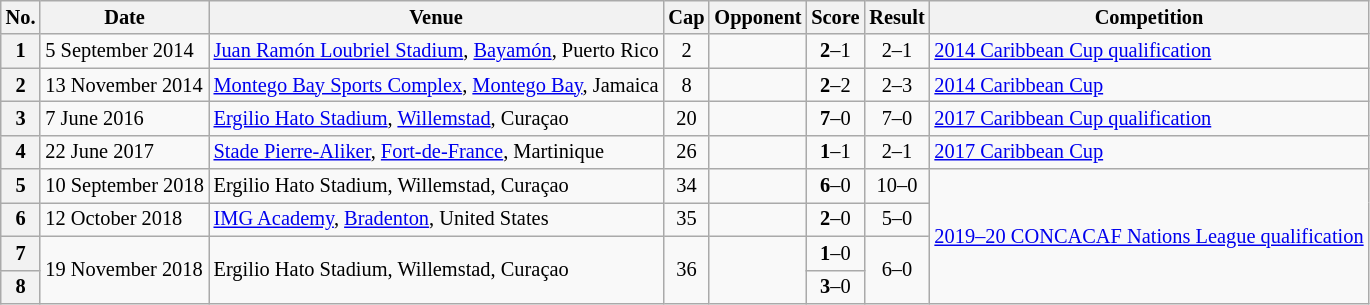<table class="wikitable sortable" style="font-size:85%">
<tr>
<th scope=col>No.</th>
<th scope=col data-sort-type=date>Date</th>
<th scope=col>Venue</th>
<th scope=col>Cap</th>
<th scope=col>Opponent</th>
<th scope=col>Score</th>
<th scope=col>Result</th>
<th scope=col>Competition</th>
</tr>
<tr>
<th scope=row>1</th>
<td>5 September 2014</td>
<td><a href='#'>Juan Ramón Loubriel Stadium</a>, <a href='#'>Bayamón</a>, Puerto Rico</td>
<td align=center>2</td>
<td></td>
<td align=center><strong>2</strong>–1</td>
<td align=center>2–1</td>
<td><a href='#'>2014 Caribbean Cup qualification</a></td>
</tr>
<tr>
<th scope=row>2</th>
<td>13 November 2014</td>
<td><a href='#'>Montego Bay Sports Complex</a>, <a href='#'>Montego Bay</a>, Jamaica</td>
<td align=center>8</td>
<td></td>
<td align=center><strong>2</strong>–2</td>
<td align=center>2–3</td>
<td><a href='#'>2014 Caribbean Cup</a></td>
</tr>
<tr>
<th scope=row>3</th>
<td>7 June 2016</td>
<td><a href='#'>Ergilio Hato Stadium</a>, <a href='#'>Willemstad</a>, Curaçao</td>
<td align=center>20</td>
<td></td>
<td align=center><strong>7</strong>–0</td>
<td align=center>7–0</td>
<td><a href='#'>2017 Caribbean Cup qualification</a></td>
</tr>
<tr>
<th scope=row>4</th>
<td>22 June 2017</td>
<td><a href='#'>Stade Pierre-Aliker</a>, <a href='#'>Fort-de-France</a>, Martinique</td>
<td align=center>26</td>
<td></td>
<td align=center><strong>1</strong>–1</td>
<td align=center>2–1</td>
<td><a href='#'>2017 Caribbean Cup</a></td>
</tr>
<tr>
<th scope=row>5</th>
<td>10 September 2018</td>
<td>Ergilio Hato Stadium, Willemstad, Curaçao</td>
<td align=center>34</td>
<td></td>
<td align=center><strong>6</strong>–0</td>
<td align=center>10–0</td>
<td rowspan=4><a href='#'>2019–20 CONCACAF Nations League qualification</a></td>
</tr>
<tr>
<th scope=row>6</th>
<td>12 October 2018</td>
<td><a href='#'>IMG Academy</a>, <a href='#'>Bradenton</a>, United States</td>
<td align=center>35</td>
<td></td>
<td align=center><strong>2</strong>–0</td>
<td align=center>5–0</td>
</tr>
<tr>
<th scope=row>7</th>
<td rowspan=2>19 November 2018</td>
<td rowspan=2>Ergilio Hato Stadium, Willemstad, Curaçao</td>
<td rowspan=2 align=center>36</td>
<td rowspan=2></td>
<td align=center><strong>1</strong>–0</td>
<td rowspan=2 align=center>6–0</td>
</tr>
<tr>
<th scope=row>8</th>
<td align=center><strong>3</strong>–0</td>
</tr>
</table>
